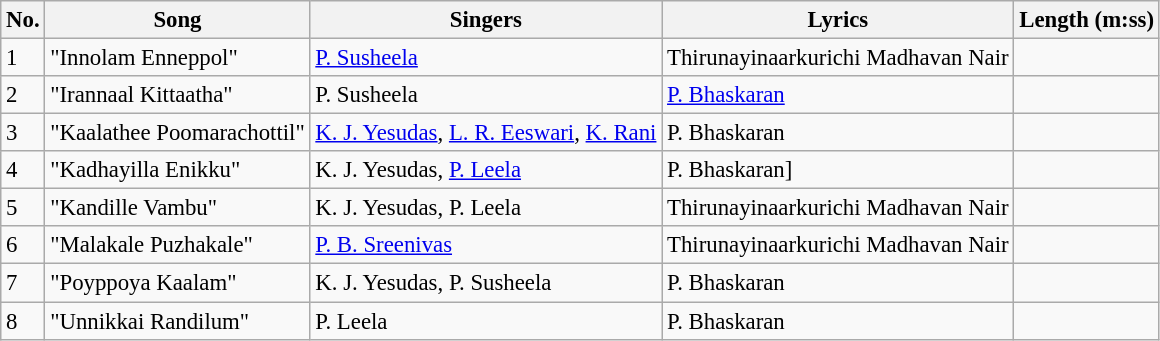<table class="wikitable" style="font-size:95%;">
<tr>
<th>No.</th>
<th>Song</th>
<th>Singers</th>
<th>Lyrics</th>
<th>Length (m:ss)</th>
</tr>
<tr>
<td>1</td>
<td>"Innolam Enneppol"</td>
<td><a href='#'>P. Susheela</a></td>
<td>Thirunayinaarkurichi Madhavan Nair</td>
<td></td>
</tr>
<tr>
<td>2</td>
<td>"Irannaal Kittaatha"</td>
<td>P. Susheela</td>
<td><a href='#'>P. Bhaskaran</a></td>
<td></td>
</tr>
<tr>
<td>3</td>
<td>"Kaalathee Poomarachottil"</td>
<td><a href='#'>K. J. Yesudas</a>, <a href='#'>L. R. Eeswari</a>, <a href='#'>K. Rani</a></td>
<td>P. Bhaskaran</td>
<td></td>
</tr>
<tr>
<td>4</td>
<td>"Kadhayilla Enikku"</td>
<td>K. J. Yesudas, <a href='#'>P. Leela</a></td>
<td>P. Bhaskaran]</td>
<td></td>
</tr>
<tr>
<td>5</td>
<td>"Kandille Vambu"</td>
<td>K. J. Yesudas, P. Leela</td>
<td>Thirunayinaarkurichi Madhavan Nair</td>
<td></td>
</tr>
<tr>
<td>6</td>
<td>"Malakale Puzhakale"</td>
<td><a href='#'>P. B. Sreenivas</a></td>
<td>Thirunayinaarkurichi Madhavan Nair</td>
<td></td>
</tr>
<tr>
<td>7</td>
<td>"Poyppoya Kaalam"</td>
<td>K. J. Yesudas, P. Susheela</td>
<td>P. Bhaskaran</td>
<td></td>
</tr>
<tr>
<td>8</td>
<td>"Unnikkai Randilum"</td>
<td>P. Leela</td>
<td>P. Bhaskaran</td>
<td></td>
</tr>
</table>
